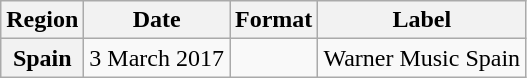<table class="wikitable plainrowheaders">
<tr>
<th>Region</th>
<th>Date</th>
<th>Format</th>
<th>Label</th>
</tr>
<tr>
<th scope="row">Spain</th>
<td>3 March 2017</td>
<td></td>
<td>Warner Music Spain</td>
</tr>
</table>
